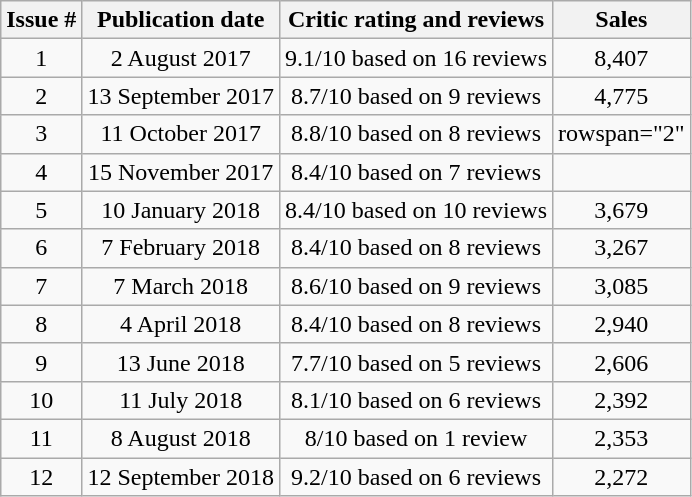<table class="wikitable" style="text-align: center;">
<tr>
<th>Issue #</th>
<th>Publication date</th>
<th>Critic rating and reviews</th>
<th>Sales</th>
</tr>
<tr>
<td>1</td>
<td>2 August 2017</td>
<td>9.1/10 based on 16 reviews</td>
<td>8,407</td>
</tr>
<tr>
<td>2</td>
<td>13 September 2017</td>
<td>8.7/10 based on 9 reviews</td>
<td>4,775</td>
</tr>
<tr>
<td>3</td>
<td>11 October 2017</td>
<td>8.8/10 based on 8 reviews</td>
<td>rowspan="2" </td>
</tr>
<tr>
<td>4</td>
<td>15 November 2017</td>
<td>8.4/10 based on 7 reviews</td>
</tr>
<tr>
<td>5</td>
<td>10 January 2018</td>
<td>8.4/10 based on 10 reviews</td>
<td>3,679</td>
</tr>
<tr>
<td>6</td>
<td>7 February 2018</td>
<td>8.4/10 based on 8 reviews</td>
<td>3,267</td>
</tr>
<tr>
<td>7</td>
<td>7 March 2018</td>
<td>8.6/10 based on 9 reviews</td>
<td>3,085</td>
</tr>
<tr>
<td>8</td>
<td>4 April 2018</td>
<td>8.4/10 based on 8 reviews</td>
<td>2,940</td>
</tr>
<tr>
<td>9</td>
<td>13 June 2018</td>
<td>7.7/10 based on 5 reviews</td>
<td>2,606</td>
</tr>
<tr>
<td>10</td>
<td>11 July 2018</td>
<td>8.1/10 based on 6 reviews</td>
<td>2,392</td>
</tr>
<tr>
<td>11</td>
<td>8 August 2018</td>
<td>8/10 based on 1 review</td>
<td>2,353</td>
</tr>
<tr>
<td>12</td>
<td>12 September 2018</td>
<td>9.2/10 based on 6 reviews</td>
<td>2,272</td>
</tr>
</table>
